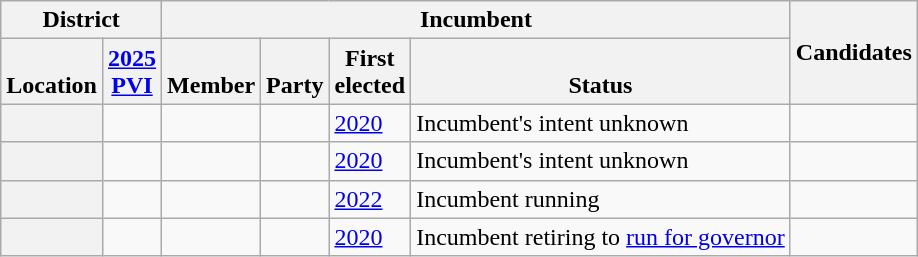<table class="wikitable sortable">
<tr>
<th colspan=2>District</th>
<th colspan=4>Incumbent</th>
<th rowspan=2 class="unsortable">Candidates</th>
</tr>
<tr valign=bottom>
<th>Location</th>
<th><a href='#'>2025<br>PVI</a></th>
<th>Member</th>
<th>Party</th>
<th>First<br>elected</th>
<th>Status</th>
</tr>
<tr>
<th></th>
<td></td>
<td></td>
<td></td>
<td><a href='#'>2020</a></td>
<td>Incumbent's intent unknown</td>
<td></td>
</tr>
<tr>
<th></th>
<td></td>
<td></td>
<td></td>
<td><a href='#'>2020</a></td>
<td>Incumbent's intent unknown</td>
<td></td>
</tr>
<tr>
<th></th>
<td></td>
<td></td>
<td></td>
<td><a href='#'>2022</a></td>
<td>Incumbent running</td>
<td></td>
</tr>
<tr>
<th></th>
<td></td>
<td></td>
<td></td>
<td><a href='#'>2020</a></td>
<td>Incumbent retiring to <a href='#'>run for governor</a></td>
<td></td>
</tr>
</table>
